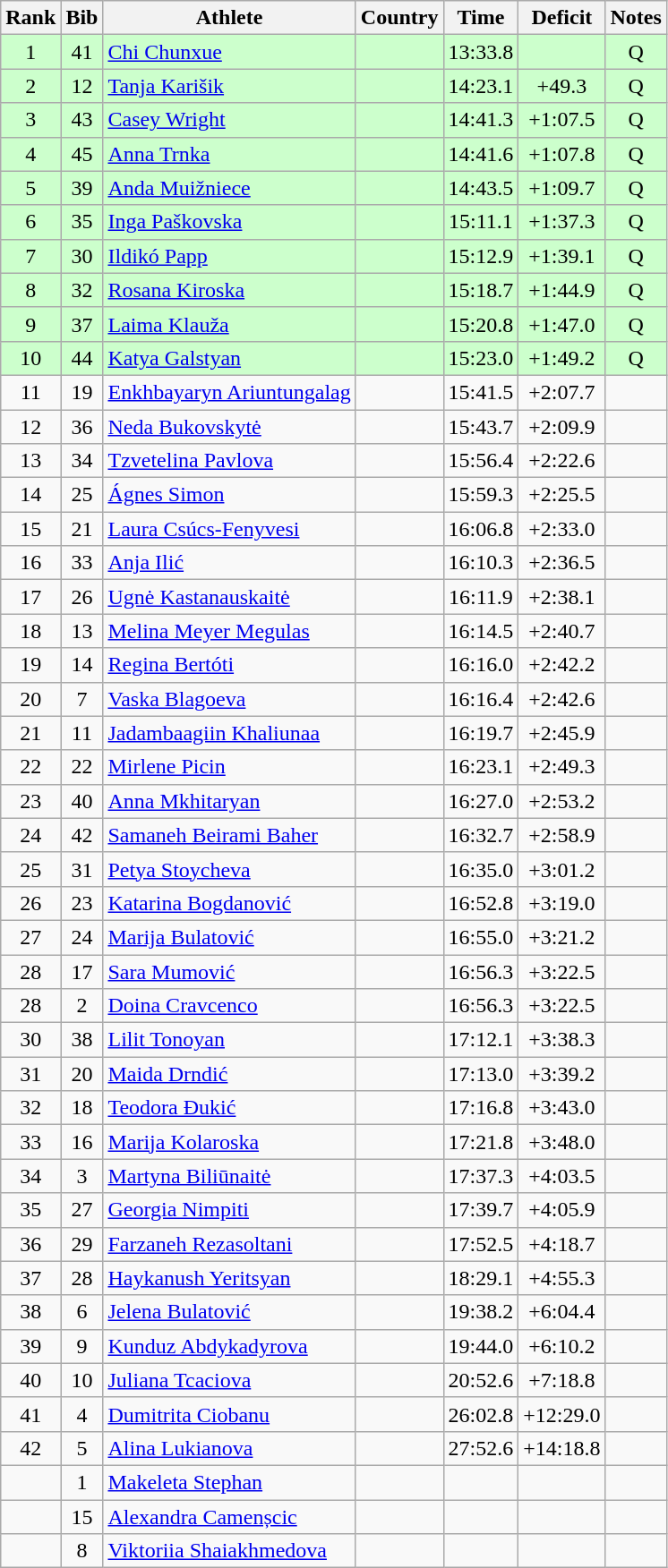<table class="wikitable sortable" style="text-align:center">
<tr>
<th>Rank</th>
<th>Bib</th>
<th>Athlete</th>
<th>Country</th>
<th>Time</th>
<th>Deficit</th>
<th>Notes</th>
</tr>
<tr bgcolor=ccffcc>
<td>1</td>
<td>41</td>
<td align=left><a href='#'>Chi Chunxue</a></td>
<td align=left></td>
<td>13:33.8</td>
<td></td>
<td>Q</td>
</tr>
<tr bgcolor=ccffcc>
<td>2</td>
<td>12</td>
<td align=left><a href='#'>Tanja Karišik</a></td>
<td align=left></td>
<td>14:23.1</td>
<td>+49.3</td>
<td>Q</td>
</tr>
<tr bgcolor=ccffcc>
<td>3</td>
<td>43</td>
<td align=left><a href='#'>Casey Wright</a></td>
<td align=left></td>
<td>14:41.3</td>
<td>+1:07.5</td>
<td>Q</td>
</tr>
<tr bgcolor=ccffcc>
<td>4</td>
<td>45</td>
<td align=left><a href='#'>Anna Trnka</a></td>
<td align=left></td>
<td>14:41.6</td>
<td>+1:07.8</td>
<td>Q</td>
</tr>
<tr bgcolor=ccffcc>
<td>5</td>
<td>39</td>
<td align=left><a href='#'>Anda Muižniece</a></td>
<td align=left></td>
<td>14:43.5</td>
<td>+1:09.7</td>
<td>Q</td>
</tr>
<tr bgcolor=ccffcc>
<td>6</td>
<td>35</td>
<td align=left><a href='#'>Inga Paškovska</a></td>
<td align=left></td>
<td>15:11.1</td>
<td>+1:37.3</td>
<td>Q</td>
</tr>
<tr bgcolor=ccffcc>
<td>7</td>
<td>30</td>
<td align=left><a href='#'>Ildikó Papp</a></td>
<td align=left></td>
<td>15:12.9</td>
<td>+1:39.1</td>
<td>Q</td>
</tr>
<tr bgcolor=ccffcc>
<td>8</td>
<td>32</td>
<td align=left><a href='#'>Rosana Kiroska</a></td>
<td align=left></td>
<td>15:18.7</td>
<td>+1:44.9</td>
<td>Q</td>
</tr>
<tr bgcolor=ccffcc>
<td>9</td>
<td>37</td>
<td align=left><a href='#'>Laima Klauža</a></td>
<td align=left></td>
<td>15:20.8</td>
<td>+1:47.0</td>
<td>Q</td>
</tr>
<tr bgcolor=ccffcc>
<td>10</td>
<td>44</td>
<td align=left><a href='#'>Katya Galstyan</a></td>
<td align=left></td>
<td>15:23.0</td>
<td>+1:49.2</td>
<td>Q</td>
</tr>
<tr>
<td>11</td>
<td>19</td>
<td align=left><a href='#'>Enkhbayaryn Ariuntungalag</a></td>
<td align=left></td>
<td>15:41.5</td>
<td>+2:07.7</td>
<td></td>
</tr>
<tr>
<td>12</td>
<td>36</td>
<td align=left><a href='#'>Neda Bukovskytė</a></td>
<td align=left></td>
<td>15:43.7</td>
<td>+2:09.9</td>
<td></td>
</tr>
<tr>
<td>13</td>
<td>34</td>
<td align=left><a href='#'>Tzvetelina Pavlova</a></td>
<td align=left></td>
<td>15:56.4</td>
<td>+2:22.6</td>
<td></td>
</tr>
<tr>
<td>14</td>
<td>25</td>
<td align=left><a href='#'>Ágnes Simon</a></td>
<td align=left></td>
<td>15:59.3</td>
<td>+2:25.5</td>
<td></td>
</tr>
<tr>
<td>15</td>
<td>21</td>
<td align=left><a href='#'>Laura Csúcs-Fenyvesi</a></td>
<td align=left></td>
<td>16:06.8</td>
<td>+2:33.0</td>
<td></td>
</tr>
<tr>
<td>16</td>
<td>33</td>
<td align=left><a href='#'>Anja Ilić</a></td>
<td align=left></td>
<td>16:10.3</td>
<td>+2:36.5</td>
<td></td>
</tr>
<tr>
<td>17</td>
<td>26</td>
<td align=left><a href='#'>Ugnė Kastanauskaitė</a></td>
<td align=left></td>
<td>16:11.9</td>
<td>+2:38.1</td>
<td></td>
</tr>
<tr>
<td>18</td>
<td>13</td>
<td align=left><a href='#'>Melina Meyer Megulas</a></td>
<td align=left></td>
<td>16:14.5</td>
<td>+2:40.7</td>
<td></td>
</tr>
<tr>
<td>19</td>
<td>14</td>
<td align=left><a href='#'>Regina Bertóti</a></td>
<td align=left></td>
<td>16:16.0</td>
<td>+2:42.2</td>
<td></td>
</tr>
<tr>
<td>20</td>
<td>7</td>
<td align=left><a href='#'>Vaska Blagoeva</a></td>
<td align=left></td>
<td>16:16.4</td>
<td>+2:42.6</td>
<td></td>
</tr>
<tr>
<td>21</td>
<td>11</td>
<td align=left><a href='#'>Jadambaagiin Khaliunaa</a></td>
<td align=left></td>
<td>16:19.7</td>
<td>+2:45.9</td>
<td></td>
</tr>
<tr>
<td>22</td>
<td>22</td>
<td align=left><a href='#'>Mirlene Picin</a></td>
<td align=left></td>
<td>16:23.1</td>
<td>+2:49.3</td>
<td></td>
</tr>
<tr>
<td>23</td>
<td>40</td>
<td align=left><a href='#'>Anna Mkhitaryan</a></td>
<td align=left></td>
<td>16:27.0</td>
<td>+2:53.2</td>
<td></td>
</tr>
<tr>
<td>24</td>
<td>42</td>
<td align=left><a href='#'>Samaneh Beirami Baher</a></td>
<td align=left></td>
<td>16:32.7</td>
<td>+2:58.9</td>
<td></td>
</tr>
<tr>
<td>25</td>
<td>31</td>
<td align=left><a href='#'>Petya Stoycheva</a></td>
<td align=left></td>
<td>16:35.0</td>
<td>+3:01.2</td>
<td></td>
</tr>
<tr>
<td>26</td>
<td>23</td>
<td align=left><a href='#'>Katarina Bogdanović</a></td>
<td align=left></td>
<td>16:52.8</td>
<td>+3:19.0</td>
<td></td>
</tr>
<tr>
<td>27</td>
<td>24</td>
<td align=left><a href='#'>Marija Bulatović</a></td>
<td align=left></td>
<td>16:55.0</td>
<td>+3:21.2</td>
<td></td>
</tr>
<tr>
<td>28</td>
<td>17</td>
<td align=left><a href='#'>Sara Mumović</a></td>
<td align=left></td>
<td>16:56.3</td>
<td>+3:22.5</td>
<td></td>
</tr>
<tr>
<td>28</td>
<td>2</td>
<td align=left><a href='#'>Doina Cravcenco</a></td>
<td align=left></td>
<td>16:56.3</td>
<td>+3:22.5</td>
<td></td>
</tr>
<tr>
<td>30</td>
<td>38</td>
<td align=left><a href='#'>Lilit Tonoyan</a></td>
<td align=left></td>
<td>17:12.1</td>
<td>+3:38.3</td>
<td></td>
</tr>
<tr>
<td>31</td>
<td>20</td>
<td align=left><a href='#'>Maida Drndić</a></td>
<td align=left></td>
<td>17:13.0</td>
<td>+3:39.2</td>
<td></td>
</tr>
<tr>
<td>32</td>
<td>18</td>
<td align=left><a href='#'>Teodora Đukić</a></td>
<td align=left></td>
<td>17:16.8</td>
<td>+3:43.0</td>
<td></td>
</tr>
<tr>
<td>33</td>
<td>16</td>
<td align=left><a href='#'>Marija Kolaroska</a></td>
<td align=left></td>
<td>17:21.8</td>
<td>+3:48.0</td>
<td></td>
</tr>
<tr>
<td>34</td>
<td>3</td>
<td align=left><a href='#'>Martyna Biliūnaitė</a></td>
<td align=left></td>
<td>17:37.3</td>
<td>+4:03.5</td>
<td></td>
</tr>
<tr>
<td>35</td>
<td>27</td>
<td align=left><a href='#'>Georgia Nimpiti</a></td>
<td align=left></td>
<td>17:39.7</td>
<td>+4:05.9</td>
<td></td>
</tr>
<tr>
<td>36</td>
<td>29</td>
<td align=left><a href='#'>Farzaneh Rezasoltani</a></td>
<td align=left></td>
<td>17:52.5</td>
<td>+4:18.7</td>
<td></td>
</tr>
<tr>
<td>37</td>
<td>28</td>
<td align=left><a href='#'>Haykanush Yeritsyan</a></td>
<td align=left></td>
<td>18:29.1</td>
<td>+4:55.3</td>
<td></td>
</tr>
<tr>
<td>38</td>
<td>6</td>
<td align=left><a href='#'>Jelena Bulatović</a></td>
<td align=left></td>
<td>19:38.2</td>
<td>+6:04.4</td>
<td></td>
</tr>
<tr>
<td>39</td>
<td>9</td>
<td align=left><a href='#'>Kunduz Abdykadyrova</a></td>
<td align=left></td>
<td>19:44.0</td>
<td>+6:10.2</td>
<td></td>
</tr>
<tr>
<td>40</td>
<td>10</td>
<td align=left><a href='#'>Juliana Tcaciova</a></td>
<td align=left></td>
<td>20:52.6</td>
<td>+7:18.8</td>
<td></td>
</tr>
<tr>
<td>41</td>
<td>4</td>
<td align=left><a href='#'>Dumitrita Ciobanu</a></td>
<td align=left></td>
<td>26:02.8</td>
<td>+12:29.0</td>
<td></td>
</tr>
<tr>
<td>42</td>
<td>5</td>
<td align=left><a href='#'>Alina Lukianova</a></td>
<td align=left></td>
<td>27:52.6</td>
<td>+14:18.8</td>
<td></td>
</tr>
<tr>
<td></td>
<td>1</td>
<td align=left><a href='#'>Makeleta Stephan</a></td>
<td align=left></td>
<td></td>
<td></td>
<td></td>
</tr>
<tr>
<td></td>
<td>15</td>
<td align=left><a href='#'>Alexandra Camenșcic</a></td>
<td align=left></td>
<td></td>
<td></td>
<td></td>
</tr>
<tr>
<td></td>
<td>8</td>
<td align=left><a href='#'>Viktoriia Shaiakhmedova</a></td>
<td align=left></td>
<td></td>
<td></td>
<td></td>
</tr>
</table>
